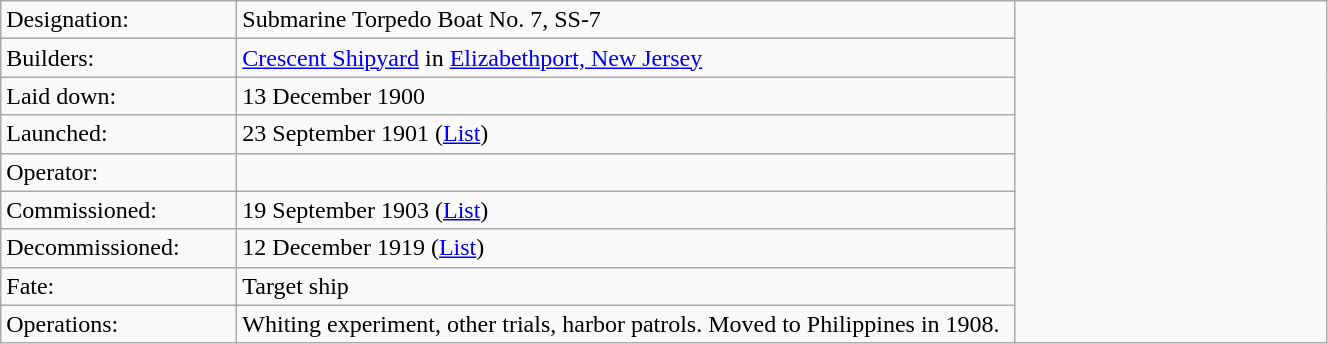<table class="wikitable" width="70%">
<tr>
<td width="150">Designation:</td>
<td>Submarine Torpedo Boat No. 7, SS-7</td>
<td rowspan="9" width="200px"></td>
</tr>
<tr>
<td>Builders:</td>
<td><a href='#'>Crescent Shipyard</a> in <a href='#'>Elizabethport, New Jersey</a></td>
</tr>
<tr>
<td>Laid down:</td>
<td>13 December 1900</td>
</tr>
<tr>
<td>Launched:</td>
<td>23 September 1901 (<a href='#'>List</a>)</td>
</tr>
<tr>
<td>Operator:</td>
<td></td>
</tr>
<tr>
<td>Commissioned:</td>
<td>19 September 1903 (<a href='#'>List</a>)</td>
</tr>
<tr>
<td>Decommissioned:</td>
<td>12 December 1919 (<a href='#'>List</a>)</td>
</tr>
<tr>
<td>Fate:</td>
<td>Target ship</td>
</tr>
<tr>
<td>Operations:</td>
<td>Whiting experiment, other trials, harbor patrols.  Moved to Philippines in 1908.</td>
</tr>
</table>
